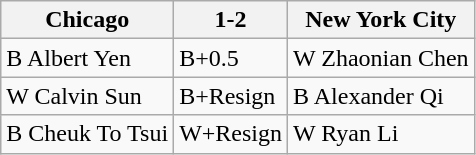<table class="wikitable">
<tr>
<th>Chicago</th>
<th>1-2</th>
<th>New York City</th>
</tr>
<tr>
<td>B Albert Yen</td>
<td>B+0.5</td>
<td>W Zhaonian Chen</td>
</tr>
<tr>
<td>W Calvin Sun</td>
<td>B+Resign</td>
<td>B Alexander Qi</td>
</tr>
<tr>
<td>B Cheuk To Tsui</td>
<td>W+Resign</td>
<td>W Ryan Li</td>
</tr>
</table>
